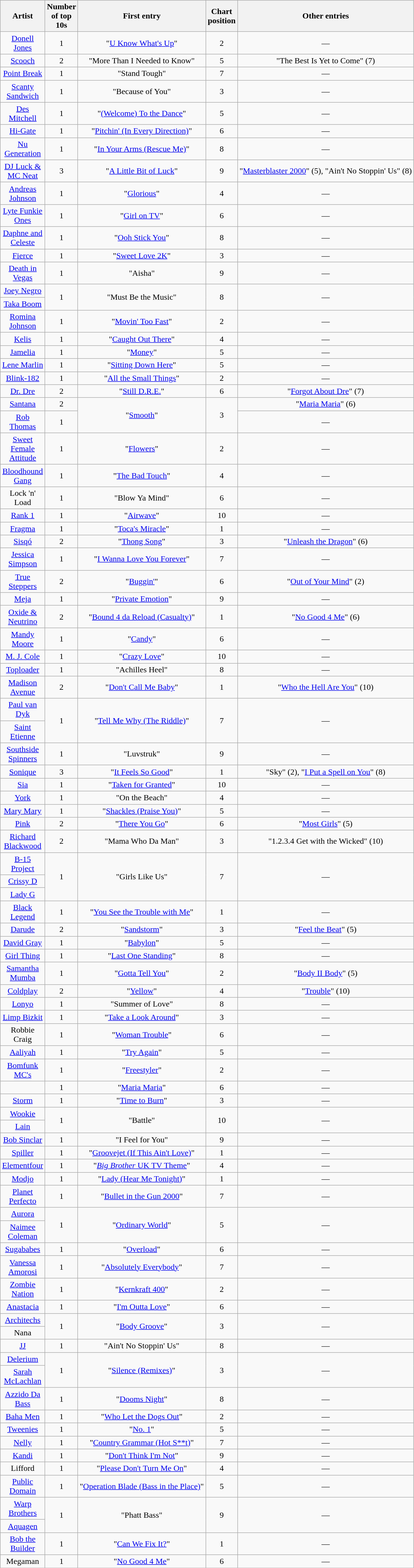<table class="wikitable sortable mw-collapsible mw-collapsed" style="text-align: center;">
<tr>
<th scope="col" style="width:55px;">Artist</th>
<th scope="col" style="width:55px;" data-sort-type="number">Number of top 10s</th>
<th scope="col" style="text-align:center;">First entry</th>
<th scope="col" style="width:55px;" data-sort-type="number">Chart position</th>
<th scope="col" style="text-align:center;">Other entries</th>
</tr>
<tr>
<td><a href='#'>Donell Jones</a></td>
<td>1</td>
<td>"<a href='#'>U Know What's Up</a>"</td>
<td>2</td>
<td>—</td>
</tr>
<tr>
<td><a href='#'>Scooch</a></td>
<td>2</td>
<td>"More Than I Needed to Know"</td>
<td>5</td>
<td>"The Best Is Yet to Come" (7)</td>
</tr>
<tr>
<td><a href='#'>Point Break</a></td>
<td>1</td>
<td>"Stand Tough"</td>
<td>7</td>
<td>—</td>
</tr>
<tr>
<td><a href='#'>Scanty Sandwich</a></td>
<td>1</td>
<td>"Because of You"</td>
<td>3</td>
<td>—</td>
</tr>
<tr>
<td><a href='#'>Des Mitchell</a></td>
<td>1</td>
<td>"<a href='#'>(Welcome) To the Dance</a>"</td>
<td>5</td>
<td>—</td>
</tr>
<tr>
<td><a href='#'>Hi-Gate</a></td>
<td>1</td>
<td>"<a href='#'>Pitchin' (In Every Direction)</a>"</td>
<td>6</td>
<td>—</td>
</tr>
<tr>
<td><a href='#'>Nu Generation</a></td>
<td>1</td>
<td>"<a href='#'>In Your Arms (Rescue Me)</a>"</td>
<td>8</td>
<td>—</td>
</tr>
<tr>
<td><a href='#'>DJ Luck & MC Neat</a></td>
<td>3</td>
<td>"<a href='#'>A Little Bit of Luck</a>"</td>
<td>9</td>
<td>"<a href='#'>Masterblaster 2000</a>" (5), "Ain't No Stoppin' Us" (8)</td>
</tr>
<tr>
<td><a href='#'>Andreas Johnson</a></td>
<td>1</td>
<td>"<a href='#'>Glorious</a>"</td>
<td>4</td>
<td>—</td>
</tr>
<tr>
<td><a href='#'>Lyte Funkie Ones</a></td>
<td>1</td>
<td>"<a href='#'>Girl on TV</a>"</td>
<td>6</td>
<td>—</td>
</tr>
<tr>
<td><a href='#'>Daphne and Celeste</a></td>
<td>1</td>
<td>"<a href='#'>Ooh Stick You</a>"</td>
<td>8</td>
<td>—</td>
</tr>
<tr>
<td><a href='#'>Fierce</a></td>
<td>1</td>
<td>"<a href='#'>Sweet Love 2K</a>"</td>
<td>3</td>
<td>—</td>
</tr>
<tr>
<td><a href='#'>Death in Vegas</a></td>
<td>1</td>
<td>"Aisha"</td>
<td>9</td>
<td>—</td>
</tr>
<tr>
<td><a href='#'>Joey Negro</a></td>
<td rowspan="2">1</td>
<td rowspan="2">"Must Be the Music"</td>
<td rowspan="2">8</td>
<td rowspan="2">—</td>
</tr>
<tr>
<td><a href='#'>Taka Boom</a></td>
</tr>
<tr>
<td><a href='#'>Romina Johnson</a></td>
<td>1</td>
<td>"<a href='#'>Movin' Too Fast</a>"</td>
<td>2</td>
<td>—</td>
</tr>
<tr>
<td><a href='#'>Kelis</a></td>
<td>1</td>
<td>"<a href='#'>Caught Out There</a>"</td>
<td>4</td>
<td>—</td>
</tr>
<tr>
<td><a href='#'>Jamelia</a></td>
<td>1</td>
<td>"<a href='#'>Money</a>"</td>
<td>5</td>
<td>—</td>
</tr>
<tr>
<td><a href='#'>Lene Marlin</a></td>
<td>1</td>
<td>"<a href='#'>Sitting Down Here</a>"</td>
<td>5</td>
<td>—</td>
</tr>
<tr>
<td><a href='#'>Blink-182</a></td>
<td>1</td>
<td>"<a href='#'>All the Small Things</a>"</td>
<td>2</td>
<td>—</td>
</tr>
<tr>
<td><a href='#'>Dr. Dre</a></td>
<td>2</td>
<td>"<a href='#'>Still D.R.E.</a>"</td>
<td>6</td>
<td>"<a href='#'>Forgot About Dre</a>" (7)</td>
</tr>
<tr>
<td><a href='#'>Santana</a></td>
<td>2</td>
<td rowspan="2">"<a href='#'>Smooth</a>"</td>
<td rowspan="2">3</td>
<td>"<a href='#'>Maria Maria</a>" (6)</td>
</tr>
<tr>
<td><a href='#'>Rob Thomas</a></td>
<td>1</td>
<td>—</td>
</tr>
<tr>
<td><a href='#'>Sweet Female Attitude</a></td>
<td>1</td>
<td>"<a href='#'>Flowers</a>"</td>
<td>2</td>
<td>—</td>
</tr>
<tr>
<td><a href='#'>Bloodhound Gang</a></td>
<td>1</td>
<td>"<a href='#'>The Bad Touch</a>"</td>
<td>4</td>
<td>—</td>
</tr>
<tr>
<td>Lock 'n' Load</td>
<td>1</td>
<td>"Blow Ya Mind"</td>
<td>6</td>
<td>—</td>
</tr>
<tr>
<td><a href='#'>Rank 1</a></td>
<td>1</td>
<td>"<a href='#'>Airwave</a>"</td>
<td>10</td>
<td>—</td>
</tr>
<tr>
<td><a href='#'>Fragma</a></td>
<td>1</td>
<td>"<a href='#'>Toca's Miracle</a>"</td>
<td>1</td>
<td>—</td>
</tr>
<tr>
<td><a href='#'>Sisqó</a></td>
<td>2</td>
<td>"<a href='#'>Thong Song</a>"</td>
<td>3</td>
<td>"<a href='#'>Unleash the Dragon</a>" (6)</td>
</tr>
<tr>
<td><a href='#'>Jessica Simpson</a></td>
<td>1</td>
<td>"<a href='#'>I Wanna Love You Forever</a>"</td>
<td>7</td>
<td>—</td>
</tr>
<tr>
<td><a href='#'>True Steppers</a></td>
<td>2</td>
<td>"<a href='#'>Buggin'</a>"</td>
<td>6</td>
<td>"<a href='#'>Out of Your Mind</a>" (2)</td>
</tr>
<tr>
<td><a href='#'>Meja</a></td>
<td>1</td>
<td>"<a href='#'>Private Emotion</a>"</td>
<td>9</td>
<td>—</td>
</tr>
<tr>
<td><a href='#'>Oxide & Neutrino</a></td>
<td>2</td>
<td>"<a href='#'>Bound 4 da Reload (Casualty)</a>"</td>
<td>1</td>
<td>"<a href='#'>No Good 4 Me</a>" (6)</td>
</tr>
<tr>
<td><a href='#'>Mandy Moore</a></td>
<td>1</td>
<td>"<a href='#'>Candy</a>"</td>
<td>6</td>
<td>—</td>
</tr>
<tr>
<td><a href='#'>M. J. Cole</a></td>
<td>1</td>
<td>"<a href='#'>Crazy Love</a>"</td>
<td>10</td>
<td>—</td>
</tr>
<tr>
<td><a href='#'>Toploader</a></td>
<td>1</td>
<td>"Achilles Heel"</td>
<td>8</td>
<td>—</td>
</tr>
<tr>
<td><a href='#'>Madison Avenue</a></td>
<td>2</td>
<td>"<a href='#'>Don't Call Me Baby</a>"</td>
<td>1</td>
<td>"<a href='#'>Who the Hell Are You</a>" (10)</td>
</tr>
<tr>
<td><a href='#'>Paul van Dyk</a></td>
<td rowspan="2">1</td>
<td rowspan="2">"<a href='#'>Tell Me Why (The Riddle)</a>"</td>
<td rowspan="2">7</td>
<td rowspan="2">—</td>
</tr>
<tr>
<td><a href='#'>Saint Etienne</a></td>
</tr>
<tr>
<td><a href='#'>Southside Spinners</a></td>
<td>1</td>
<td>"Luvstruk"</td>
<td>9</td>
<td>—</td>
</tr>
<tr>
<td><a href='#'>Sonique</a></td>
<td>3</td>
<td>"<a href='#'>It Feels So Good</a>"</td>
<td>1</td>
<td>"Sky" (2), "<a href='#'>I Put a Spell on You</a>" (8)</td>
</tr>
<tr>
<td><a href='#'>Sia</a></td>
<td>1</td>
<td>"<a href='#'>Taken for Granted</a>"</td>
<td>10</td>
<td>—</td>
</tr>
<tr>
<td><a href='#'>York</a></td>
<td>1</td>
<td>"On the Beach"</td>
<td>4</td>
<td>—</td>
</tr>
<tr>
<td><a href='#'>Mary Mary</a></td>
<td>1</td>
<td>"<a href='#'>Shackles (Praise You)</a>"</td>
<td>5</td>
<td>—</td>
</tr>
<tr>
<td><a href='#'>Pink</a></td>
<td>2</td>
<td>"<a href='#'>There You Go</a>"</td>
<td>6</td>
<td>"<a href='#'>Most Girls</a>" (5)</td>
</tr>
<tr>
<td><a href='#'>Richard Blackwood</a></td>
<td>2</td>
<td>"Mama Who Da Man"</td>
<td>3</td>
<td>"1.2.3.4 Get with the Wicked" (10)</td>
</tr>
<tr>
<td><a href='#'>B-15 Project</a></td>
<td rowspan="3">1</td>
<td rowspan="3">"Girls Like Us"</td>
<td rowspan="3">7</td>
<td rowspan="3">—</td>
</tr>
<tr>
<td><a href='#'>Crissy D</a></td>
</tr>
<tr>
<td><a href='#'>Lady G</a></td>
</tr>
<tr>
<td><a href='#'>Black Legend</a></td>
<td>1</td>
<td>"<a href='#'>You See the Trouble with Me</a>"</td>
<td>1</td>
<td>—</td>
</tr>
<tr>
<td><a href='#'>Darude</a></td>
<td>2</td>
<td>"<a href='#'>Sandstorm</a>"</td>
<td>3</td>
<td>"<a href='#'>Feel the Beat</a>" (5)</td>
</tr>
<tr>
<td><a href='#'>David Gray</a></td>
<td>1</td>
<td>"<a href='#'>Babylon</a>"</td>
<td>5</td>
<td>—</td>
</tr>
<tr>
<td><a href='#'>Girl Thing</a></td>
<td>1</td>
<td>"<a href='#'>Last One Standing</a>"</td>
<td>8</td>
<td>—</td>
</tr>
<tr>
<td><a href='#'>Samantha Mumba</a></td>
<td>1</td>
<td>"<a href='#'>Gotta Tell You</a>"</td>
<td>2</td>
<td>"<a href='#'>Body II Body</a>" (5)</td>
</tr>
<tr>
<td><a href='#'>Coldplay</a></td>
<td>2</td>
<td>"<a href='#'>Yellow</a>"</td>
<td>4</td>
<td>"<a href='#'>Trouble</a>" (10)</td>
</tr>
<tr>
<td><a href='#'>Lonyo</a></td>
<td>1</td>
<td>"Summer of Love"</td>
<td>8</td>
<td>—</td>
</tr>
<tr>
<td><a href='#'>Limp Bizkit</a></td>
<td>1</td>
<td>"<a href='#'>Take a Look Around</a>"</td>
<td>3</td>
<td>—</td>
</tr>
<tr>
<td>Robbie Craig</td>
<td>1</td>
<td>"<a href='#'>Woman Trouble</a>"</td>
<td>6</td>
<td>—</td>
</tr>
<tr>
<td><a href='#'>Aaliyah</a></td>
<td>1</td>
<td>"<a href='#'>Try Again</a>"</td>
<td>5</td>
<td>—</td>
</tr>
<tr>
<td><a href='#'>Bomfunk MC's</a></td>
<td>1</td>
<td>"<a href='#'>Freestyler</a>"</td>
<td>2</td>
<td>—</td>
</tr>
<tr>
<td></td>
<td>1</td>
<td>"<a href='#'>Maria Maria</a>"</td>
<td>6</td>
<td>—</td>
</tr>
<tr>
<td><a href='#'>Storm</a></td>
<td>1</td>
<td>"<a href='#'>Time to Burn</a>"</td>
<td>3</td>
<td>—</td>
</tr>
<tr>
<td><a href='#'>Wookie</a></td>
<td rowspan="2">1</td>
<td rowspan="2">"Battle"</td>
<td rowspan="2">10</td>
<td rowspan="2">—</td>
</tr>
<tr>
<td><a href='#'>Lain</a></td>
</tr>
<tr>
<td><a href='#'>Bob Sinclar</a></td>
<td>1</td>
<td>"I Feel for You"</td>
<td>9</td>
<td>—</td>
</tr>
<tr>
<td><a href='#'>Spiller</a></td>
<td>1</td>
<td>"<a href='#'>Groovejet (If This Ain't Love)</a>"</td>
<td>1</td>
<td>—</td>
</tr>
<tr>
<td><a href='#'>Elementfour</a></td>
<td>1</td>
<td>"<a href='#'><em>Big Brother</em> UK TV Theme</a>"</td>
<td>4</td>
<td>—</td>
</tr>
<tr>
<td><a href='#'>Modjo</a></td>
<td>1</td>
<td>"<a href='#'>Lady (Hear Me Tonight)</a>"</td>
<td>1</td>
<td>—</td>
</tr>
<tr>
<td><a href='#'>Planet Perfecto</a></td>
<td>1</td>
<td>"<a href='#'>Bullet in the Gun 2000</a>"</td>
<td>7</td>
<td>—</td>
</tr>
<tr>
<td><a href='#'>Aurora</a></td>
<td rowspan="2">1</td>
<td rowspan="2">"<a href='#'>Ordinary World</a>"</td>
<td rowspan="2">5</td>
<td rowspan="2">—</td>
</tr>
<tr>
<td><a href='#'>Naimee Coleman</a></td>
</tr>
<tr>
<td><a href='#'>Sugababes</a></td>
<td>1</td>
<td>"<a href='#'>Overload</a>"</td>
<td>6</td>
<td>—</td>
</tr>
<tr>
<td><a href='#'>Vanessa Amorosi</a></td>
<td>1</td>
<td>"<a href='#'>Absolutely Everybody</a>"</td>
<td>7</td>
<td>—</td>
</tr>
<tr>
<td><a href='#'>Zombie Nation</a></td>
<td>1</td>
<td>"<a href='#'>Kernkraft 400</a>"</td>
<td>2</td>
<td>—</td>
</tr>
<tr>
<td><a href='#'>Anastacia</a></td>
<td>1</td>
<td>"<a href='#'>I'm Outta Love</a>"</td>
<td>6</td>
<td>—</td>
</tr>
<tr>
<td><a href='#'>Architechs</a></td>
<td rowspan="2">1</td>
<td rowspan="2">"<a href='#'>Body Groove</a>"</td>
<td rowspan="2">3</td>
<td rowspan="2">—</td>
</tr>
<tr>
<td>Nana</td>
</tr>
<tr>
<td><a href='#'>JJ</a></td>
<td>1</td>
<td>"Ain't No Stoppin' Us"</td>
<td>8</td>
<td>—</td>
</tr>
<tr>
<td><a href='#'>Delerium</a></td>
<td rowspan="2">1</td>
<td rowspan="2">"<a href='#'>Silence (Remixes)</a>"</td>
<td rowspan="2">3</td>
<td rowspan="2">—</td>
</tr>
<tr>
<td><a href='#'>Sarah McLachlan</a></td>
</tr>
<tr>
<td><a href='#'>Azzido Da Bass</a></td>
<td>1</td>
<td>"<a href='#'>Dooms Night</a>"</td>
<td>8</td>
<td>—</td>
</tr>
<tr>
<td><a href='#'>Baha Men</a></td>
<td>1</td>
<td>"<a href='#'>Who Let the Dogs Out</a>"</td>
<td>2</td>
<td>—</td>
</tr>
<tr>
<td><a href='#'>Tweenies</a></td>
<td>1</td>
<td>"<a href='#'>No. 1</a>"</td>
<td>5</td>
<td>—</td>
</tr>
<tr>
<td><a href='#'>Nelly</a></td>
<td>1</td>
<td>"<a href='#'>Country Grammar (Hot S**t)</a>"</td>
<td>7</td>
<td>—</td>
</tr>
<tr>
<td><a href='#'>Kandi</a></td>
<td>1</td>
<td>"<a href='#'>Don't Think I'm Not</a>"</td>
<td>9</td>
<td>—</td>
</tr>
<tr>
<td>Lifford</td>
<td>1</td>
<td>"<a href='#'>Please Don't Turn Me On</a>"</td>
<td>4</td>
<td>—</td>
</tr>
<tr>
<td><a href='#'>Public Domain</a></td>
<td>1</td>
<td>"<a href='#'>Operation Blade (Bass in the Place)</a>"</td>
<td>5</td>
<td>—</td>
</tr>
<tr>
<td><a href='#'>Warp Brothers</a></td>
<td rowspan="2">1</td>
<td rowspan="2">"Phatt Bass"</td>
<td rowspan="2">9</td>
<td rowspan="2">—</td>
</tr>
<tr>
<td><a href='#'>Aquagen</a></td>
</tr>
<tr>
<td><a href='#'>Bob the Builder</a></td>
<td>1</td>
<td>"<a href='#'>Can We Fix It?</a>"</td>
<td>1</td>
<td>—</td>
</tr>
<tr>
<td>Megaman</td>
<td>1</td>
<td>"<a href='#'>No Good 4 Me</a>"</td>
<td>6</td>
<td>—</td>
</tr>
<tr>
</tr>
</table>
